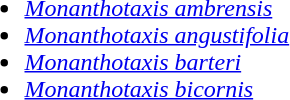<table>
<tr valign=top>
<td><br><ul><li><em><a href='#'>Monanthotaxis ambrensis</a></em></li><li><em><a href='#'>Monanthotaxis angustifolia</a></em></li><li><em><a href='#'>Monanthotaxis barteri</a></em></li><li><em><a href='#'>Monanthotaxis bicornis</a></em></li></ul></td>
</tr>
</table>
